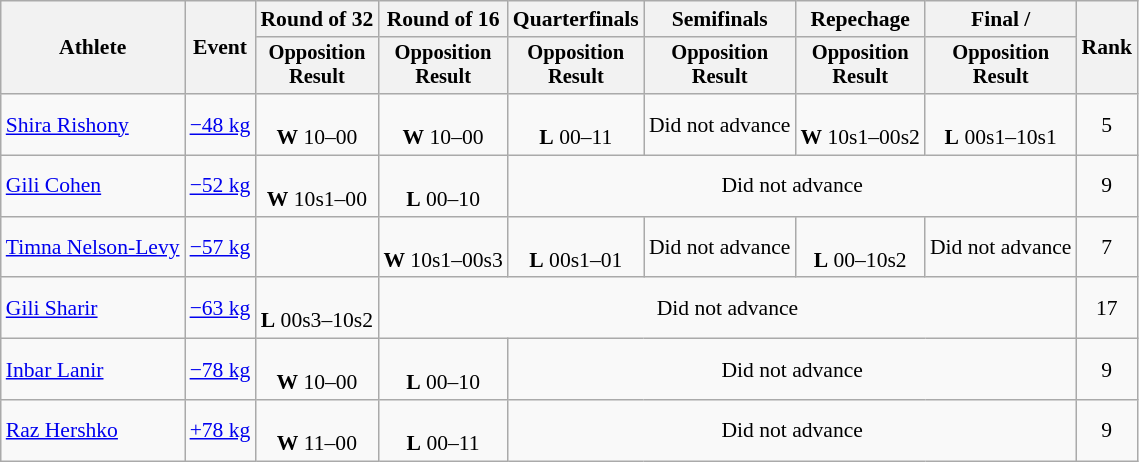<table class="wikitable" style="font-size:90%; text-align:center">
<tr>
<th rowspan=2>Athlete</th>
<th rowspan=2>Event</th>
<th>Round of 32</th>
<th>Round of 16</th>
<th>Quarterfinals</th>
<th>Semifinals</th>
<th>Repechage</th>
<th>Final / </th>
<th rowspan=2>Rank</th>
</tr>
<tr style="font-size:95%">
<th>Opposition <br> Result</th>
<th>Opposition <br> Result</th>
<th>Opposition <br> Result</th>
<th>Opposition <br> Result</th>
<th>Opposition <br> Result</th>
<th>Opposition <br> Result</th>
</tr>
<tr>
<td align=left><a href='#'>Shira Rishony</a></td>
<td><a href='#'>−48 kg</a></td>
<td><br><strong>W</strong> 10–00</td>
<td><br><strong>W</strong> 10–00</td>
<td><br><strong>L</strong> 00–11</td>
<td>Did not advance</td>
<td><br><strong>W</strong> 10s1–00s2</td>
<td><br><strong>L</strong> 00s1–10s1</td>
<td>5</td>
</tr>
<tr>
<td align=left><a href='#'>Gili Cohen</a></td>
<td><a href='#'>−52 kg</a></td>
<td><br><strong>W</strong> 10s1–00</td>
<td><br><strong>L</strong> 00–10</td>
<td colspan=4>Did not advance</td>
<td>9</td>
</tr>
<tr>
<td align=left><a href='#'>Timna Nelson-Levy</a></td>
<td><a href='#'>−57 kg</a></td>
<td></td>
<td><br><strong>W</strong> 10s1–00s3</td>
<td><br><strong>L</strong> 00s1–01</td>
<td>Did not advance</td>
<td><br><strong>L</strong> 00–10s2</td>
<td>Did not advance</td>
<td>7</td>
</tr>
<tr>
<td align=left><a href='#'>Gili Sharir</a></td>
<td><a href='#'>−63 kg</a></td>
<td><br><strong>L</strong> 00s3–10s2</td>
<td colspan=5>Did not advance</td>
<td>17</td>
</tr>
<tr>
<td align=left><a href='#'>Inbar Lanir</a></td>
<td><a href='#'>−78 kg</a></td>
<td><br><strong>W</strong> 10–00</td>
<td><br><strong>L</strong> 00–10</td>
<td colspan=4>Did not advance</td>
<td>9</td>
</tr>
<tr>
<td align=left><a href='#'>Raz Hershko</a></td>
<td><a href='#'>+78 kg</a></td>
<td><br><strong>W</strong> 11–00</td>
<td><br><strong>L</strong> 00–11</td>
<td colspan=4>Did not advance</td>
<td>9</td>
</tr>
</table>
